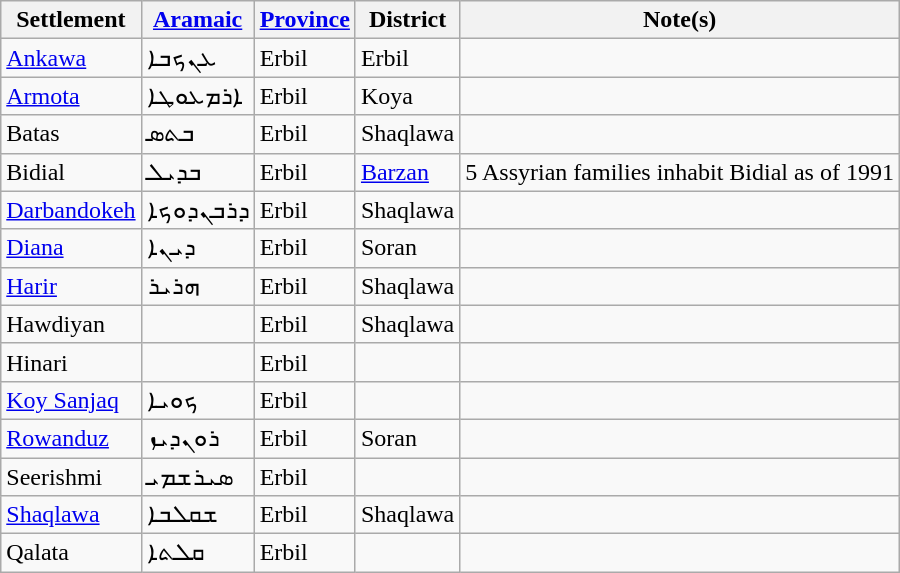<table class="wikitable">
<tr>
<th>Settlement</th>
<th><a href='#'>Aramaic</a></th>
<th><a href='#'>Province</a></th>
<th>District</th>
<th>Note(s)</th>
</tr>
<tr>
<td><a href='#'>Ankawa</a></td>
<td>ܥܢܟܒܐ</td>
<td>Erbil</td>
<td>Erbil</td>
<td></td>
</tr>
<tr>
<td><a href='#'>Armota</a></td>
<td>ܐܪܡܥܘܛܐ</td>
<td>Erbil</td>
<td>Koya</td>
<td></td>
</tr>
<tr>
<td>Batas</td>
<td>ܒܬܣ</td>
<td>Erbil</td>
<td>Shaqlawa</td>
<td></td>
</tr>
<tr>
<td>Bidial</td>
<td>ܒܕܝܠ</td>
<td>Erbil</td>
<td><a href='#'>Barzan</a></td>
<td>5 Assyrian families inhabit Bidial as of 1991</td>
</tr>
<tr>
<td><a href='#'>Darbandokeh</a></td>
<td>ܕܪܒܢܕܘܟܐ</td>
<td>Erbil</td>
<td>Shaqlawa</td>
<td></td>
</tr>
<tr>
<td><a href='#'>Diana</a></td>
<td>ܕܝܢܐ</td>
<td>Erbil</td>
<td>Soran</td>
<td></td>
</tr>
<tr>
<td><a href='#'>Harir</a></td>
<td>ܗܪܝܪ</td>
<td>Erbil</td>
<td>Shaqlawa</td>
<td></td>
</tr>
<tr>
<td>Hawdiyan</td>
<td></td>
<td>Erbil</td>
<td>Shaqlawa</td>
<td></td>
</tr>
<tr>
<td>Hinari</td>
<td></td>
<td>Erbil</td>
<td></td>
<td></td>
</tr>
<tr>
<td><a href='#'>Koy Sanjaq</a></td>
<td>ܟܘܝܐ</td>
<td>Erbil</td>
<td></td>
<td></td>
</tr>
<tr>
<td><a href='#'>Rowanduz</a></td>
<td>ܪܘܢܕܝܙ</td>
<td>Erbil</td>
<td>Soran</td>
<td></td>
</tr>
<tr>
<td>Seerishmi</td>
<td>ܣܝܪܫܡܝ</td>
<td>Erbil</td>
<td></td>
<td></td>
</tr>
<tr>
<td><a href='#'>Shaqlawa</a></td>
<td>ܫܩܠܒܐ</td>
<td>Erbil</td>
<td>Shaqlawa</td>
<td></td>
</tr>
<tr>
<td>Qalata</td>
<td>ܩܠܬܐ</td>
<td>Erbil</td>
<td></td>
<td></td>
</tr>
</table>
